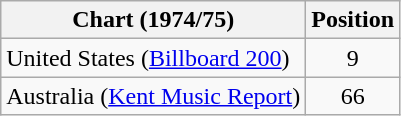<table class="wikitable">
<tr>
<th>Chart (1974/75)</th>
<th>Position</th>
</tr>
<tr>
<td>United States (<a href='#'>Billboard 200</a>)</td>
<td align="center">9</td>
</tr>
<tr>
<td>Australia (<a href='#'>Kent Music Report</a>)</td>
<td align="center">66</td>
</tr>
</table>
